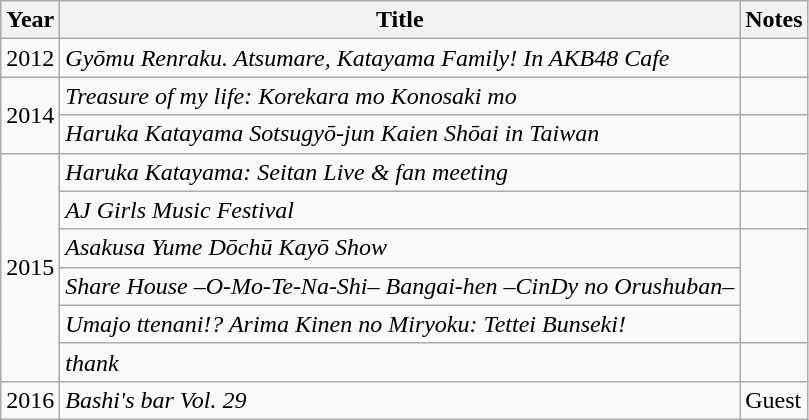<table class="wikitable">
<tr>
<th>Year</th>
<th>Title</th>
<th>Notes</th>
</tr>
<tr>
<td>2012</td>
<td><em>Gyōmu Renraku. Atsumare, Katayama Family! In AKB48 Cafe</em></td>
<td></td>
</tr>
<tr>
<td rowspan="2">2014</td>
<td><em>Treasure of my life: Korekara mo Konosaki mo</em></td>
<td></td>
</tr>
<tr>
<td><em>Haruka Katayama Sotsugyō-jun Kaien Shōai in Taiwan</em></td>
<td></td>
</tr>
<tr>
<td rowspan="6">2015</td>
<td><em>Haruka Katayama: Seitan Live & fan meeting</em></td>
<td></td>
</tr>
<tr>
<td><em>AJ Girls Music Festival</em></td>
<td></td>
</tr>
<tr>
<td><em>Asakusa Yume Dōchū Kayō Show</em></td>
<td rowspan="3"></td>
</tr>
<tr>
<td><em>Share House –O-Mo-Te-Na-Shi– Bangai-hen –CinDy no Orushuban–</em></td>
</tr>
<tr>
<td><em>Umajo ttenani!? Arima Kinen no Miryoku: Tettei Bunseki!</em></td>
</tr>
<tr>
<td><em>thank</em></td>
<td></td>
</tr>
<tr>
<td>2016</td>
<td><em>Bashi's bar Vol. 29</em></td>
<td>Guest</td>
</tr>
</table>
